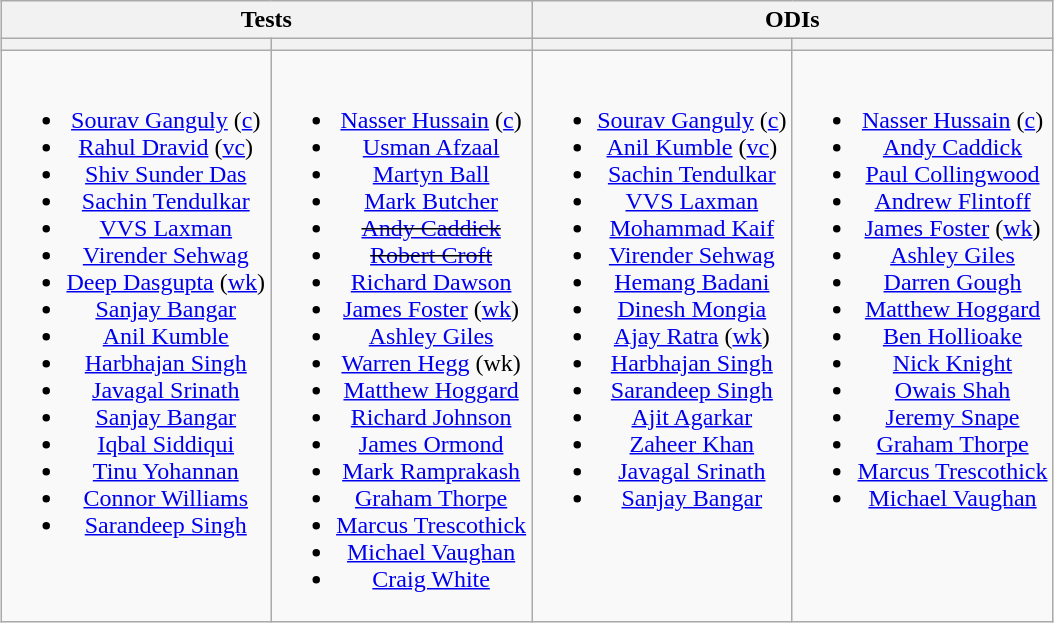<table class="wikitable" style="text-align:center; margin:auto">
<tr>
<th colspan=2>Tests</th>
<th colspan=2>ODIs</th>
</tr>
<tr>
<th></th>
<th></th>
<th></th>
<th></th>
</tr>
<tr style="vertical-align:top">
<td><br><ul><li><a href='#'>Sourav Ganguly</a> (<a href='#'>c</a>)</li><li><a href='#'>Rahul Dravid</a> (<a href='#'>vc</a>)</li><li><a href='#'>Shiv Sunder Das</a></li><li><a href='#'>Sachin Tendulkar</a></li><li><a href='#'>VVS Laxman</a></li><li><a href='#'>Virender Sehwag</a></li><li><a href='#'>Deep Dasgupta</a> (<a href='#'>wk</a>)</li><li><a href='#'>Sanjay Bangar</a></li><li><a href='#'>Anil Kumble</a></li><li><a href='#'>Harbhajan Singh</a></li><li><a href='#'>Javagal Srinath</a></li><li><a href='#'>Sanjay Bangar</a></li><li><a href='#'>Iqbal Siddiqui</a></li><li><a href='#'>Tinu Yohannan</a></li><li><a href='#'>Connor Williams</a></li><li><a href='#'>Sarandeep Singh</a></li></ul></td>
<td><br><ul><li><a href='#'>Nasser Hussain</a> (<a href='#'>c</a>)</li><li><a href='#'>Usman Afzaal</a></li><li><a href='#'>Martyn Ball</a></li><li><a href='#'>Mark Butcher</a></li><li><s><a href='#'>Andy Caddick</a></s></li><li><s><a href='#'>Robert Croft</a></s></li><li><a href='#'>Richard Dawson</a></li><li><a href='#'>James Foster</a> (<a href='#'>wk</a>)</li><li><a href='#'>Ashley Giles</a></li><li><a href='#'>Warren Hegg</a> (wk)</li><li><a href='#'>Matthew Hoggard</a></li><li><a href='#'>Richard Johnson</a></li><li><a href='#'>James Ormond</a></li><li><a href='#'>Mark Ramprakash</a></li><li><a href='#'>Graham Thorpe</a></li><li><a href='#'>Marcus Trescothick</a></li><li><a href='#'>Michael Vaughan</a></li><li><a href='#'>Craig White</a></li></ul></td>
<td><br><ul><li><a href='#'>Sourav Ganguly</a> (<a href='#'>c</a>)</li><li><a href='#'>Anil Kumble</a> (<a href='#'>vc</a>)</li><li><a href='#'>Sachin Tendulkar</a></li><li><a href='#'>VVS Laxman</a></li><li><a href='#'>Mohammad Kaif</a></li><li><a href='#'>Virender Sehwag</a></li><li><a href='#'>Hemang Badani</a></li><li><a href='#'>Dinesh Mongia</a></li><li><a href='#'>Ajay Ratra</a> (<a href='#'>wk</a>)</li><li><a href='#'>Harbhajan Singh</a></li><li><a href='#'>Sarandeep Singh</a></li><li><a href='#'>Ajit Agarkar</a></li><li><a href='#'>Zaheer Khan</a></li><li><a href='#'>Javagal Srinath</a></li><li><a href='#'>Sanjay Bangar</a></li></ul></td>
<td><br><ul><li><a href='#'>Nasser Hussain</a> (<a href='#'>c</a>)</li><li><a href='#'>Andy Caddick</a></li><li><a href='#'>Paul Collingwood</a></li><li><a href='#'>Andrew Flintoff</a></li><li><a href='#'>James Foster</a> (<a href='#'>wk</a>)</li><li><a href='#'>Ashley Giles</a></li><li><a href='#'>Darren Gough</a></li><li><a href='#'>Matthew Hoggard</a></li><li><a href='#'>Ben Hollioake</a></li><li><a href='#'>Nick Knight</a></li><li><a href='#'>Owais Shah</a></li><li><a href='#'>Jeremy Snape</a></li><li><a href='#'>Graham Thorpe</a></li><li><a href='#'>Marcus Trescothick</a></li><li><a href='#'>Michael Vaughan</a></li></ul></td>
</tr>
</table>
